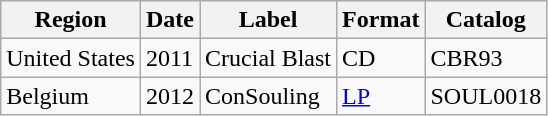<table class="wikitable">
<tr>
<th>Region</th>
<th>Date</th>
<th>Label</th>
<th>Format</th>
<th>Catalog</th>
</tr>
<tr>
<td>United States</td>
<td>2011</td>
<td>Crucial Blast</td>
<td>CD</td>
<td>CBR93</td>
</tr>
<tr>
<td>Belgium</td>
<td>2012</td>
<td>ConSouling</td>
<td><a href='#'>LP</a></td>
<td>SOUL0018</td>
</tr>
</table>
